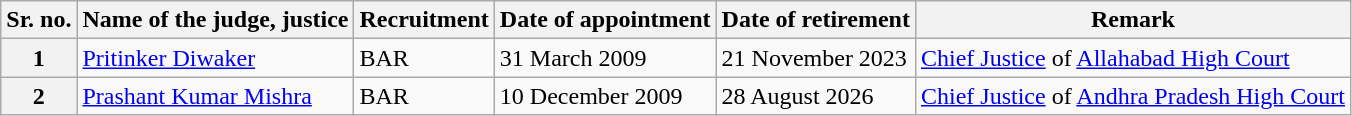<table class="wikitable sortable">
<tr>
<th>Sr. no.</th>
<th>Name of the judge, justice</th>
<th>Recruitment</th>
<th>Date of appointment</th>
<th>Date of retirement</th>
<th>Remark</th>
</tr>
<tr>
<th>1</th>
<td><a href='#'>Pritinker Diwaker</a></td>
<td>BAR</td>
<td>31 March 2009</td>
<td>21 November 2023</td>
<td><a href='#'>Chief Justice</a> of <a href='#'>Allahabad High Court</a></td>
</tr>
<tr>
<th>2</th>
<td><a href='#'>Prashant Kumar Mishra</a></td>
<td>BAR</td>
<td>10 December 2009</td>
<td>28 August 2026</td>
<td><a href='#'>Chief Justice</a> of <a href='#'>Andhra Pradesh High Court</a></td>
</tr>
</table>
